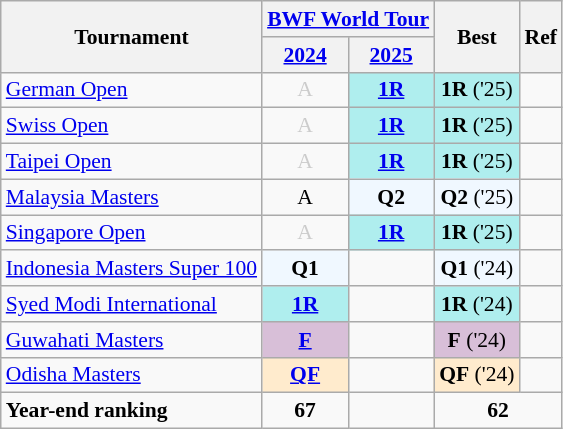<table style='font-size: 90%; text-align:center;' class='wikitable'>
<tr>
<th rowspan=2>Tournament</th>
<th colspan=2><a href='#'>BWF World Tour</a></th>
<th rowspan=2>Best</th>
<th rowspan=2>Ref</th>
</tr>
<tr>
<th><a href='#'>2024</a></th>
<th><a href='#'>2025</a></th>
</tr>
<tr>
<td align=left><a href='#'>German Open</a></td>
<td style=color:#ccc>A</td>
<td bgcolor="#afeeee"><strong><a href='#'>1R</a></strong></td>
<td bgcolor="#afeeee"><strong>1R</strong> ('25)</td>
<td></td>
</tr>
<tr>
<td align=left><a href='#'>Swiss Open</a></td>
<td style=color:#ccc>A</td>
<td bgcolor="#afeeee"><strong><a href='#'>1R</a></strong></td>
<td bgcolor="#afeeee"><strong>1R</strong> ('25)</td>
<td></td>
</tr>
<tr>
<td align=left><a href='#'>Taipei Open</a></td>
<td style=color:#ccc>A</td>
<td bgcolor="#afeeee"><strong><a href='#'>1R</a></strong></td>
<td bgcolor="#afeeee"><strong>1R</strong> ('25)</td>
<td></td>
</tr>
<tr>
<td align=left><a href='#'>Malaysia Masters</a></td>
<td>A</td>
<td 2025; bgcolor=F0F8FF><strong>Q2</strong></td>
<td bgcolor=F0F8FF><strong>Q2</strong> ('25)</td>
<td></td>
</tr>
<tr>
<td align=left><a href='#'>Singapore Open</a></td>
<td style=color:#ccc>A</td>
<td bgcolor="#afeeee"><strong><a href='#'>1R</a></strong></td>
<td bgcolor="#afeeee"><strong>1R</strong> ('25)</td>
<td></td>
</tr>
<tr>
<td align=left><a href='#'>Indonesia Masters Super 100</a></td>
<td bgcolor=F0F8FF><strong>Q1</strong></td>
<td></td>
<td bgcolor=F0F8FF><strong>Q1</strong> ('24)</td>
<td></td>
</tr>
<tr>
<td align=left><a href='#'>Syed Modi International</a></td>
<td bgcolor="#afeeee"><strong><a href='#'>1R</a></strong></td>
<td></td>
<td bgcolor="#afeeee"><strong>1R</strong> ('24)</td>
<td></td>
</tr>
<tr>
<td align=left><a href='#'>Guwahati Masters</a></td>
<td bgcolor="#D8BFD8 "><strong><a href='#'>F</a></strong></td>
<td></td>
<td bgcolor=D8BFD8><strong>F</strong> ('24)</td>
<td></td>
</tr>
<tr>
<td align=left><a href='#'>Odisha Masters</a></td>
<td bgcolor="#FFEBCD"><strong><a href='#'>QF</a></strong></td>
<td></td>
<td bgcolor="#FFEBCD"><strong>QF</strong> ('24)</td>
<td></td>
</tr>
<tr>
<td align=left><strong>Year-end ranking</strong></td>
<td><strong>67</strong></td>
<td></td>
<td colspan=2><strong>62</strong></td>
</tr>
</table>
